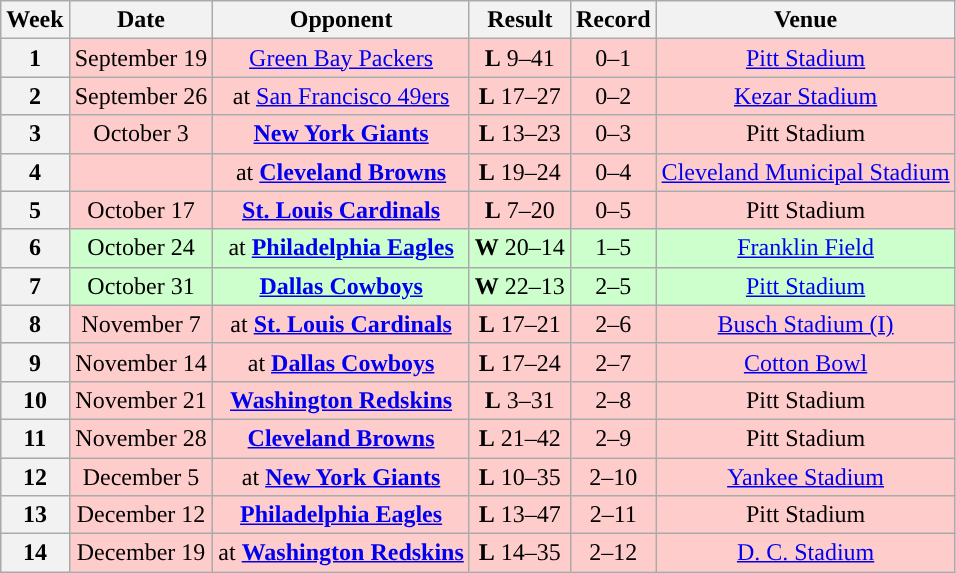<table class="wikitable" style="text-align:center">
<tr>
<th>Week</th>
<th>Date</th>
<th>Opponent</th>
<th>Result</th>
<th>Record</th>
<th>Venue</th>
</tr>
<tr style="background:#fcc">
<th>1</th>
<td>September 19</td>
<td><a href='#'>Green Bay Packers</a></td>
<td><strong>L</strong> 9–41</td>
<td>0–1</td>
<td><a href='#'>Pitt Stadium</a></td>
</tr>
<tr style="background:#fcc">
<th>2</th>
<td>September 26</td>
<td>at <a href='#'>San Francisco 49ers</a></td>
<td><strong>L</strong> 17–27</td>
<td>0–2</td>
<td><a href='#'>Kezar Stadium</a></td>
</tr>
<tr style="background:#fcc">
<th>3</th>
<td>October 3</td>
<td><strong><a href='#'>New York Giants</a></strong></td>
<td><strong>L</strong> 13–23</td>
<td>0–3</td>
<td>Pitt Stadium</td>
</tr>
<tr style="background:#fcc">
<th>4</th>
<td></td>
<td>at <strong><a href='#'>Cleveland Browns</a></strong></td>
<td><strong>L</strong> 19–24</td>
<td>0–4</td>
<td><a href='#'>Cleveland Municipal Stadium</a></td>
</tr>
<tr style="background:#fcc">
<th>5</th>
<td>October 17</td>
<td><strong><a href='#'>St. Louis Cardinals</a></strong></td>
<td><strong>L</strong> 7–20</td>
<td>0–5</td>
<td>Pitt Stadium</td>
</tr>
<tr style="background:#cfc">
<th>6</th>
<td>October 24</td>
<td>at <strong><a href='#'>Philadelphia Eagles</a></strong></td>
<td><strong>W</strong> 20–14</td>
<td>1–5</td>
<td><a href='#'>Franklin Field</a></td>
</tr>
<tr style="background:#cfc">
<th>7</th>
<td>October 31</td>
<td><strong><a href='#'>Dallas Cowboys</a></strong></td>
<td><strong>W</strong> 22–13</td>
<td>2–5</td>
<td><a href='#'>Pitt Stadium</a></td>
</tr>
<tr style="background:#fcc">
<th>8</th>
<td>November 7</td>
<td>at <strong><a href='#'>St. Louis Cardinals</a></strong></td>
<td><strong>L</strong> 17–21</td>
<td>2–6</td>
<td><a href='#'>Busch Stadium (I)</a></td>
</tr>
<tr style="background:#fcc">
<th>9</th>
<td>November 14</td>
<td>at <strong><a href='#'>Dallas Cowboys</a></strong></td>
<td><strong>L</strong> 17–24</td>
<td>2–7</td>
<td><a href='#'>Cotton Bowl</a></td>
</tr>
<tr style="background:#fcc">
<th>10</th>
<td>November 21</td>
<td><strong><a href='#'>Washington Redskins</a></strong></td>
<td><strong>L</strong> 3–31</td>
<td>2–8</td>
<td>Pitt Stadium</td>
</tr>
<tr style="background:#fcc">
<th>11</th>
<td>November 28</td>
<td><strong><a href='#'>Cleveland Browns</a></strong></td>
<td><strong>L</strong> 21–42</td>
<td>2–9</td>
<td>Pitt Stadium</td>
</tr>
<tr style="background:#fcc">
<th>12</th>
<td>December 5</td>
<td>at <strong><a href='#'>New York Giants</a></strong></td>
<td><strong>L</strong> 10–35</td>
<td>2–10</td>
<td><a href='#'>Yankee Stadium</a></td>
</tr>
<tr style="background:#fcc">
<th>13</th>
<td>December 12</td>
<td><strong><a href='#'>Philadelphia Eagles</a></strong></td>
<td><strong>L</strong> 13–47</td>
<td>2–11</td>
<td>Pitt Stadium</td>
</tr>
<tr style="background:#fcc">
<th>14</th>
<td>December 19</td>
<td>at <strong><a href='#'>Washington Redskins</a></strong></td>
<td><strong>L</strong> 14–35</td>
<td>2–12</td>
<td><a href='#'>D. C. Stadium</a></td>
</tr>
</table>
